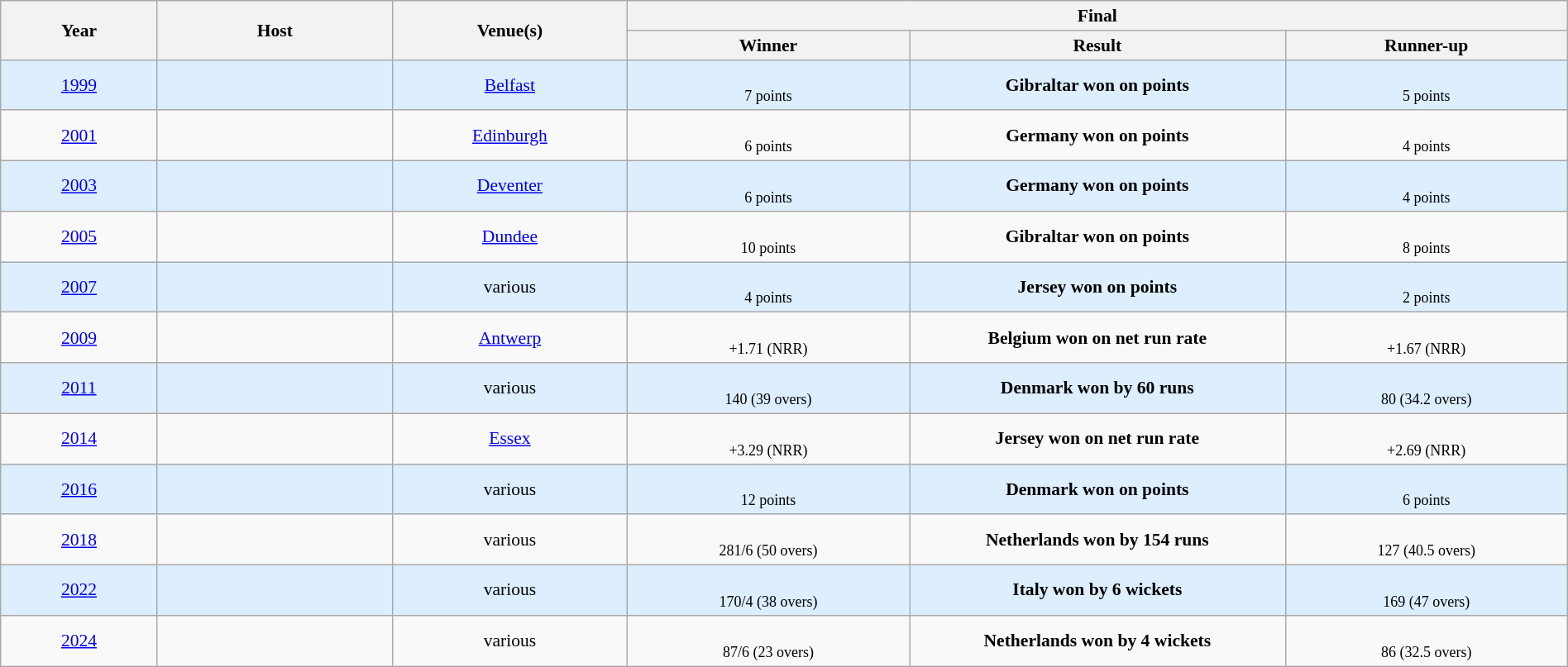<table class="wikitable" style="font-size:90%; width: 100%; text-align: center;">
<tr>
<th rowspan=2 width=10%>Year</th>
<th rowspan=2 width=15%>Host</th>
<th rowspan=2 width=15%>Venue(s)</th>
<th colspan=3>Final</th>
</tr>
<tr>
<th width=18%>Winner</th>
<th width=24%>Result</th>
<th width=18%>Runner-up</th>
</tr>
<tr style="background:#ddeeff">
<td><a href='#'>1999</a></td>
<td></td>
<td><a href='#'>Belfast</a></td>
<td><br><small>7 points</small></td>
<td><strong>Gibraltar won on points</strong><br></td>
<td><br><small>5 points</small></td>
</tr>
<tr>
<td><a href='#'>2001</a></td>
<td></td>
<td><a href='#'>Edinburgh</a></td>
<td><br><small>6 points</small></td>
<td><strong>Germany won on points</strong><br></td>
<td><br><small>4 points</small></td>
</tr>
<tr style="background:#ddeeff">
<td><a href='#'>2003</a></td>
<td></td>
<td><a href='#'>Deventer</a></td>
<td><br><small>6 points</small></td>
<td><strong>Germany won on points</strong><br></td>
<td><br><small>4 points</small></td>
</tr>
<tr>
<td><a href='#'>2005</a></td>
<td></td>
<td><a href='#'>Dundee</a></td>
<td><br><small>10 points</small></td>
<td><strong>Gibraltar won on points</strong><br></td>
<td><br><small>8 points</small></td>
</tr>
<tr style="background:#ddeeff">
<td><a href='#'>2007</a></td>
<td></td>
<td>various</td>
<td><br><small>4 points</small></td>
<td><strong>Jersey won on points</strong><br></td>
<td><br><small>2 points</small></td>
</tr>
<tr>
<td><a href='#'>2009</a></td>
<td></td>
<td><a href='#'>Antwerp</a></td>
<td><br><small>+1.71 (NRR)</small></td>
<td><strong>Belgium won on net run rate</strong><br></td>
<td><br><small>+1.67 (NRR)</small></td>
</tr>
<tr style="background:#ddeeff">
<td><a href='#'>2011</a></td>
<td></td>
<td>various</td>
<td><br><small>140 (39 overs)</small></td>
<td><strong>Denmark won by 60 runs</strong><br></td>
<td><br><small>80 (34.2 overs)</small></td>
</tr>
<tr>
<td><a href='#'>2014</a></td>
<td></td>
<td><a href='#'>Essex</a></td>
<td><br><small>+3.29 (NRR)</small></td>
<td><strong>Jersey won on net run rate</strong><br></td>
<td><br><small>+2.69 (NRR)</small></td>
</tr>
<tr style="background:#ddeeff">
<td><a href='#'>2016</a></td>
<td></td>
<td>various</td>
<td><br><small>12 points</small></td>
<td><strong>Denmark won on points</strong><br></td>
<td><br><small>6 points</small></td>
</tr>
<tr>
<td><a href='#'>2018</a></td>
<td></td>
<td>various</td>
<td><br><small>281/6 (50 overs)</small></td>
<td><strong>Netherlands won by 154 runs</strong><br></td>
<td><br><small>127 (40.5 overs)</small></td>
</tr>
<tr style="background:#ddeeff">
<td><a href='#'>2022</a></td>
<td></td>
<td>various</td>
<td><br><small>170/4 (38 overs)</small></td>
<td><strong>Italy won by 6 wickets</strong><br></td>
<td><br><small>169 (47 overs)</small></td>
</tr>
<tr>
<td><a href='#'>2024</a></td>
<td></td>
<td>various</td>
<td><br><small>87/6 (23 overs)</small></td>
<td><strong>Netherlands won by 4 wickets</strong><br></td>
<td><br><small>86 (32.5 overs)</small></td>
</tr>
</table>
